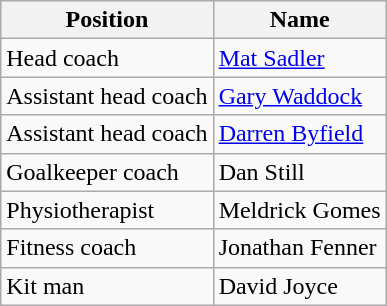<table class="wikitable">
<tr>
<th>Position</th>
<th>Name</th>
</tr>
<tr>
<td>Head coach</td>
<td><a href='#'>Mat Sadler</a></td>
</tr>
<tr>
<td>Assistant head coach</td>
<td><a href='#'>Gary Waddock</a></td>
</tr>
<tr>
<td>Assistant head coach</td>
<td><a href='#'>Darren Byfield</a></td>
</tr>
<tr>
<td>Goalkeeper coach</td>
<td>Dan Still</td>
</tr>
<tr>
<td>Physiotherapist</td>
<td>Meldrick Gomes</td>
</tr>
<tr>
<td>Fitness coach</td>
<td>Jonathan Fenner</td>
</tr>
<tr>
<td>Kit man</td>
<td>David Joyce</td>
</tr>
</table>
